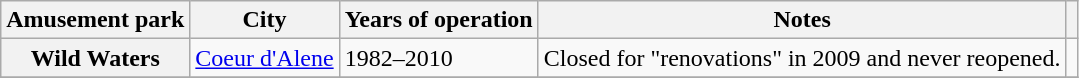<table class="wikitable plainrowheaders sortable">
<tr>
<th scope="col">Amusement park</th>
<th scope="col">City</th>
<th scope="col">Years of operation</th>
<th scope="col" class="unsortable">Notes</th>
<th scope="col" class="unsortable"></th>
</tr>
<tr>
<th scope="row">Wild Waters</th>
<td><a href='#'>Coeur d'Alene</a></td>
<td>1982–2010</td>
<td>Closed for "renovations" in 2009 and never reopened.</td>
<td style="text-align:center;"></td>
</tr>
<tr>
</tr>
</table>
